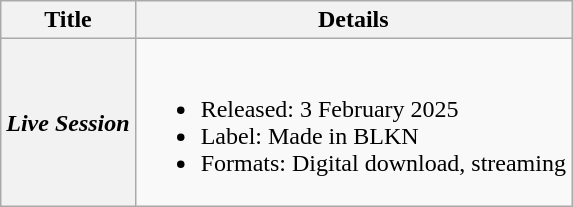<table class="wikitable plainrowheaders" style="text-align:center;" border="1">
<tr>
<th scope="col">Title</th>
<th scope="col">Details</th>
</tr>
<tr>
<th scope="row"><em>Live Session</em></th>
<td align=left><br><ul><li>Released: 3 February 2025</li><li>Label: Made in BLKN</li><li>Formats: Digital download, streaming</li></ul></td>
</tr>
</table>
